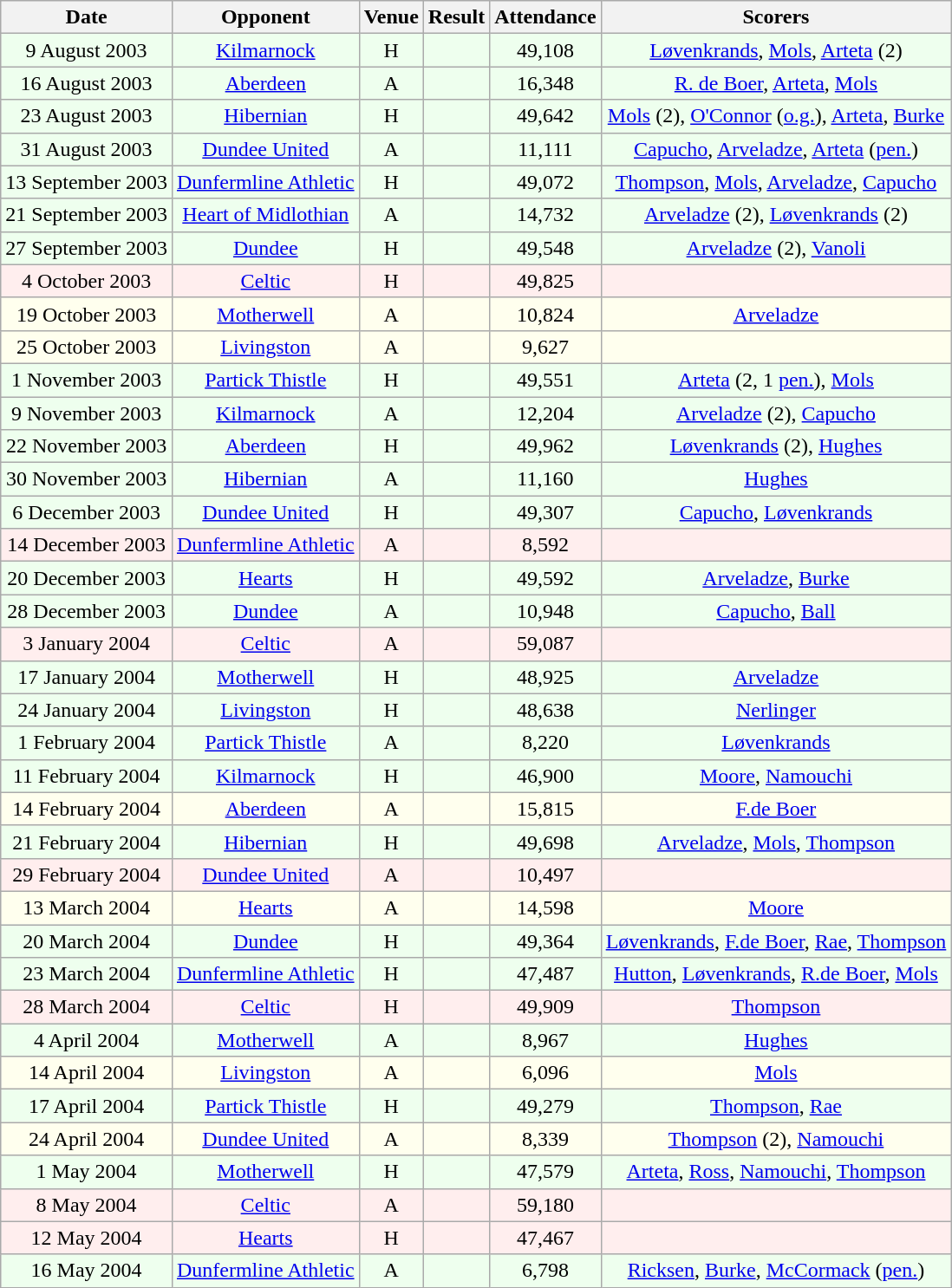<table class="wikitable sortable" style="font-size:100%; text-align:center">
<tr>
<th>Date</th>
<th>Opponent</th>
<th>Venue</th>
<th>Result</th>
<th>Attendance</th>
<th>Scorers</th>
</tr>
<tr bgcolor = "#EEFFEE">
<td>9 August 2003</td>
<td><a href='#'>Kilmarnock</a></td>
<td>H</td>
<td></td>
<td>49,108</td>
<td><a href='#'>Løvenkrands</a>, <a href='#'>Mols</a>, <a href='#'>Arteta</a> (2)</td>
</tr>
<tr bgcolor = "#EEFFEE">
<td>16 August 2003</td>
<td><a href='#'>Aberdeen</a></td>
<td>A</td>
<td></td>
<td>16,348</td>
<td><a href='#'>R. de Boer</a>, <a href='#'>Arteta</a>, <a href='#'>Mols</a></td>
</tr>
<tr bgcolor = "#EEFFEE">
<td>23 August 2003</td>
<td><a href='#'>Hibernian</a></td>
<td>H</td>
<td></td>
<td>49,642</td>
<td><a href='#'>Mols</a> (2), <a href='#'>O'Connor</a> (<a href='#'>o.g.</a>), <a href='#'>Arteta</a>, <a href='#'>Burke</a></td>
</tr>
<tr bgcolor = "#EEFFEE">
<td>31 August 2003</td>
<td><a href='#'>Dundee United</a></td>
<td>A</td>
<td></td>
<td>11,111</td>
<td><a href='#'>Capucho</a>, <a href='#'>Arveladze</a>, <a href='#'>Arteta</a> (<a href='#'>pen.</a>)</td>
</tr>
<tr bgcolor = "#EEFFEE">
<td>13 September 2003</td>
<td><a href='#'>Dunfermline Athletic</a></td>
<td>H</td>
<td></td>
<td>49,072</td>
<td><a href='#'>Thompson</a>, <a href='#'>Mols</a>, <a href='#'>Arveladze</a>, <a href='#'>Capucho</a></td>
</tr>
<tr bgcolor = "#EEFFEE">
<td>21 September 2003</td>
<td><a href='#'>Heart of Midlothian</a></td>
<td>A</td>
<td></td>
<td>14,732</td>
<td><a href='#'>Arveladze</a> (2), <a href='#'>Løvenkrands</a> (2)</td>
</tr>
<tr bgcolor = "#EEFFEE">
<td>27 September 2003</td>
<td><a href='#'>Dundee</a></td>
<td>H</td>
<td></td>
<td>49,548</td>
<td><a href='#'>Arveladze</a> (2), <a href='#'>Vanoli</a></td>
</tr>
<tr bgcolor = "#FFEEEE">
<td>4 October 2003</td>
<td><a href='#'>Celtic</a></td>
<td>H</td>
<td></td>
<td>49,825</td>
<td></td>
</tr>
<tr bgcolor = "#FFFFEE">
<td>19 October 2003</td>
<td><a href='#'>Motherwell</a></td>
<td>A</td>
<td></td>
<td>10,824</td>
<td><a href='#'>Arveladze</a></td>
</tr>
<tr bgcolor = "#FFFFEE">
<td>25 October 2003</td>
<td><a href='#'>Livingston</a></td>
<td>A</td>
<td></td>
<td>9,627</td>
<td></td>
</tr>
<tr bgcolor = "#EEFFEE">
<td>1 November 2003</td>
<td><a href='#'>Partick Thistle</a></td>
<td>H</td>
<td></td>
<td>49,551</td>
<td><a href='#'>Arteta</a> (2, 1 <a href='#'>pen.</a>), <a href='#'>Mols</a></td>
</tr>
<tr bgcolor = "#EEFFEE">
<td>9 November 2003</td>
<td><a href='#'>Kilmarnock</a></td>
<td>A</td>
<td></td>
<td>12,204</td>
<td><a href='#'>Arveladze</a> (2), <a href='#'>Capucho</a></td>
</tr>
<tr bgcolor = "#EEFFEE">
<td>22 November 2003</td>
<td><a href='#'>Aberdeen</a></td>
<td>H</td>
<td></td>
<td>49,962</td>
<td><a href='#'>Løvenkrands</a> (2), <a href='#'>Hughes</a></td>
</tr>
<tr bgcolor = "#EEFFEE">
<td>30 November 2003</td>
<td><a href='#'>Hibernian</a></td>
<td>A</td>
<td></td>
<td>11,160</td>
<td><a href='#'>Hughes</a></td>
</tr>
<tr bgcolor = "#EEFFEE">
<td>6 December 2003</td>
<td><a href='#'>Dundee United</a></td>
<td>H</td>
<td></td>
<td>49,307</td>
<td><a href='#'>Capucho</a>, <a href='#'>Løvenkrands</a></td>
</tr>
<tr bgcolor = "#FFEEEE">
<td>14 December 2003</td>
<td><a href='#'>Dunfermline Athletic</a></td>
<td>A</td>
<td></td>
<td>8,592</td>
<td></td>
</tr>
<tr bgcolor = "#EEFFEE">
<td>20 December 2003</td>
<td><a href='#'>Hearts</a></td>
<td>H</td>
<td></td>
<td>49,592</td>
<td><a href='#'>Arveladze</a>, <a href='#'>Burke</a></td>
</tr>
<tr bgcolor = "#EEFFEE">
<td>28 December 2003</td>
<td><a href='#'>Dundee</a></td>
<td>A</td>
<td></td>
<td>10,948</td>
<td><a href='#'>Capucho</a>, <a href='#'>Ball</a></td>
</tr>
<tr bgcolor = "#FFEEEE">
<td>3 January 2004</td>
<td><a href='#'>Celtic</a></td>
<td>A</td>
<td></td>
<td>59,087</td>
<td></td>
</tr>
<tr bgcolor = "#EEFFEE">
<td>17 January 2004</td>
<td><a href='#'>Motherwell</a></td>
<td>H</td>
<td></td>
<td>48,925</td>
<td><a href='#'>Arveladze</a></td>
</tr>
<tr bgcolor = "#EEFFEE">
<td>24 January 2004</td>
<td><a href='#'>Livingston</a></td>
<td>H</td>
<td></td>
<td>48,638</td>
<td><a href='#'>Nerlinger</a></td>
</tr>
<tr bgcolor = "#EEFFEE">
<td>1 February 2004</td>
<td><a href='#'>Partick Thistle</a></td>
<td>A</td>
<td></td>
<td>8,220</td>
<td><a href='#'>Løvenkrands</a></td>
</tr>
<tr bgcolor = "#EEFFEE">
<td>11 February 2004</td>
<td><a href='#'>Kilmarnock</a></td>
<td>H</td>
<td></td>
<td>46,900</td>
<td><a href='#'>Moore</a>, <a href='#'>Namouchi</a></td>
</tr>
<tr bgcolor = "#FFFFEE">
<td>14 February 2004</td>
<td><a href='#'>Aberdeen</a></td>
<td>A</td>
<td></td>
<td>15,815</td>
<td><a href='#'>F.de Boer</a></td>
</tr>
<tr bgcolor = "#EEFFEE">
<td>21 February 2004</td>
<td><a href='#'>Hibernian</a></td>
<td>H</td>
<td></td>
<td>49,698</td>
<td><a href='#'>Arveladze</a>, <a href='#'>Mols</a>, <a href='#'>Thompson</a></td>
</tr>
<tr bgcolor = "#FFEEEE">
<td>29 February 2004</td>
<td><a href='#'>Dundee United</a></td>
<td>A</td>
<td></td>
<td>10,497</td>
<td></td>
</tr>
<tr bgcolor = "#FFFFEE">
<td>13 March 2004</td>
<td><a href='#'>Hearts</a></td>
<td>A</td>
<td></td>
<td>14,598</td>
<td><a href='#'>Moore</a></td>
</tr>
<tr bgcolor = "#EEFFEE">
<td>20 March 2004</td>
<td><a href='#'>Dundee</a></td>
<td>H</td>
<td></td>
<td>49,364</td>
<td><a href='#'>Løvenkrands</a>, <a href='#'>F.de Boer</a>, <a href='#'>Rae</a>, <a href='#'>Thompson</a></td>
</tr>
<tr bgcolor = "#EEFFEE">
<td>23 March 2004</td>
<td><a href='#'>Dunfermline Athletic</a></td>
<td>H</td>
<td></td>
<td>47,487</td>
<td><a href='#'>Hutton</a>, <a href='#'>Løvenkrands</a>, <a href='#'>R.de Boer</a>, <a href='#'>Mols</a></td>
</tr>
<tr bgcolor = "#FFEEEE">
<td>28 March 2004</td>
<td><a href='#'>Celtic</a></td>
<td>H</td>
<td></td>
<td>49,909</td>
<td><a href='#'>Thompson</a></td>
</tr>
<tr bgcolor = "#EEFFEE">
<td>4 April 2004</td>
<td><a href='#'>Motherwell</a></td>
<td>A</td>
<td></td>
<td>8,967</td>
<td><a href='#'>Hughes</a></td>
</tr>
<tr bgcolor = "#FFFFEE">
<td>14 April 2004</td>
<td><a href='#'>Livingston</a></td>
<td>A</td>
<td></td>
<td>6,096</td>
<td><a href='#'>Mols</a></td>
</tr>
<tr bgcolor = "#EEFFEE">
<td>17 April 2004</td>
<td><a href='#'>Partick Thistle</a></td>
<td>H</td>
<td></td>
<td>49,279</td>
<td><a href='#'>Thompson</a>, <a href='#'>Rae</a></td>
</tr>
<tr bgcolor = "#FFFFEE">
<td>24 April 2004</td>
<td><a href='#'>Dundee United</a></td>
<td>A</td>
<td></td>
<td>8,339</td>
<td><a href='#'>Thompson</a> (2), <a href='#'>Namouchi</a></td>
</tr>
<tr bgcolor = "#EEFFEE">
<td>1 May 2004</td>
<td><a href='#'>Motherwell</a></td>
<td>H</td>
<td></td>
<td>47,579</td>
<td><a href='#'>Arteta</a>, <a href='#'>Ross</a>, <a href='#'>Namouchi</a>, <a href='#'>Thompson</a></td>
</tr>
<tr bgcolor = "#FFEEEE">
<td>8 May 2004</td>
<td><a href='#'>Celtic</a></td>
<td>A</td>
<td></td>
<td>59,180</td>
<td></td>
</tr>
<tr bgcolor = "#FFEEEE">
<td>12 May 2004</td>
<td><a href='#'>Hearts</a></td>
<td>H</td>
<td></td>
<td>47,467</td>
<td></td>
</tr>
<tr bgcolor = "#EEFFEE">
<td>16 May 2004</td>
<td><a href='#'>Dunfermline Athletic</a></td>
<td>A</td>
<td></td>
<td>6,798</td>
<td><a href='#'>Ricksen</a>, <a href='#'>Burke</a>, <a href='#'>McCormack</a> (<a href='#'>pen.</a>)</td>
</tr>
</table>
